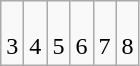<table class=wikitable>
<tr align=center>
<td><br>3</td>
<td><br>4</td>
<td><br>5</td>
<td><br>6</td>
<td><br>7</td>
<td><br>8</td>
</tr>
</table>
